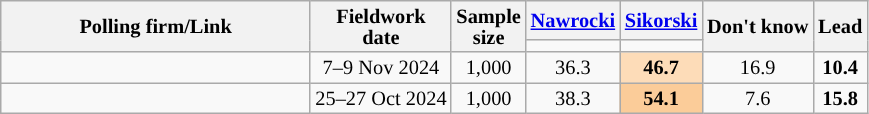<table class="wikitable" style="text-align:center; font-size:85%; line-height:14px;">
<tr>
<th rowspan="2" style="width:200px;">Polling firm/Link</th>
<th rowspan="2" data-sort-type="date">Fieldwork<br>date</th>
<th rowspan="2" style="width:20px;">Sample<br>size</th>
<th><a href='#'>Nawrocki</a><br></th>
<th><a href='#'>Sikorski</a><br></th>
<th rowspan="2">Don't know</th>
<th rowspan="2">Lead</th>
</tr>
<tr>
<td style="background:"></td>
<td style="background:"></td>
</tr>
<tr>
<td></td>
<td data-sort-value="2024-11-09">7–9 Nov 2024</td>
<td>1,000</td>
<td>36.3</td>
<td style="background:#FDDCB8;"><strong>46.7</strong></td>
<td>16.9</td>
<td style="background:"><strong>10.4</strong></td>
</tr>
<tr>
<td></td>
<td data-sort-value="2024-10-27">25–27 Oct 2024</td>
<td>1,000</td>
<td>38.3</td>
<td style="background:#fbcc99;"><strong>54.1</strong></td>
<td>7.6</td>
<td style="background:"><strong>15.8</strong></td>
</tr>
</table>
